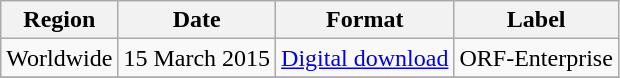<table class=wikitable>
<tr>
<th>Region</th>
<th>Date</th>
<th>Format</th>
<th>Label</th>
</tr>
<tr>
<td>Worldwide</td>
<td>15 March 2015</td>
<td><a href='#'>Digital download</a></td>
<td>ORF-Enterprise</td>
</tr>
<tr>
</tr>
</table>
